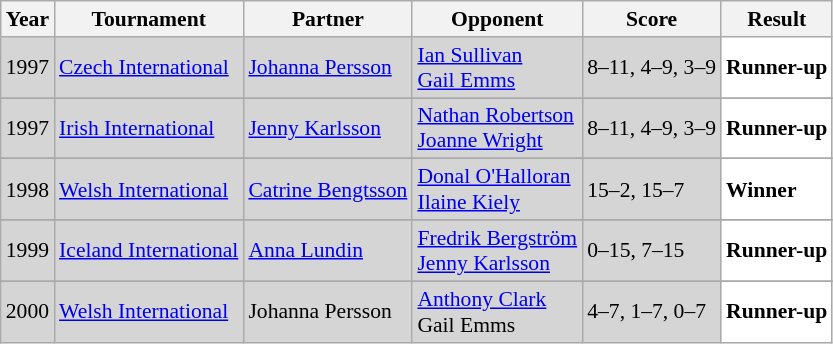<table class="sortable wikitable" style="font-size: 90%;">
<tr>
<th>Year</th>
<th>Tournament</th>
<th>Partner</th>
<th>Opponent</th>
<th>Score</th>
<th>Result</th>
</tr>
<tr style="background:#D5D5D5">
<td align="center">1997</td>
<td align="left"><a href='#'>Czech International</a></td>
<td align="left"> <a href='#'>Johanna Persson</a></td>
<td align="left"> <a href='#'>Ian Sullivan</a><br> <a href='#'>Gail Emms</a></td>
<td align="left">8–11, 4–9, 3–9</td>
<td style="text-align:left; background:white"> <strong>Runner-up</strong></td>
</tr>
<tr>
</tr>
<tr style="background:#D5D5D5">
<td align="center">1997</td>
<td align="left"><a href='#'>Irish International</a></td>
<td align="left"> <a href='#'>Jenny Karlsson</a></td>
<td align="left"> <a href='#'>Nathan Robertson</a><br> <a href='#'>Joanne Wright</a></td>
<td align="left">8–11, 4–9, 3–9</td>
<td style="text-align:left; background:white"> <strong>Runner-up</strong></td>
</tr>
<tr>
</tr>
<tr style="background:#D5D5D5">
<td align="center">1998</td>
<td align="left"><a href='#'>Welsh International</a></td>
<td align="left"> <a href='#'>Catrine Bengtsson</a></td>
<td align="left"> <a href='#'>Donal O'Halloran</a><br> <a href='#'>Ilaine Kiely</a></td>
<td align="left">15–2, 15–7</td>
<td style="text-align:left; background:white"> <strong>Winner</strong></td>
</tr>
<tr>
</tr>
<tr style="background:#D5D5D5">
<td align="center">1999</td>
<td align="left"><a href='#'>Iceland International</a></td>
<td align="left"> <a href='#'>Anna Lundin</a></td>
<td align="left"> <a href='#'>Fredrik Bergström</a><br> <a href='#'>Jenny Karlsson</a></td>
<td align="left">0–15, 7–15</td>
<td style="text-align:left; background:white"> <strong>Runner-up</strong></td>
</tr>
<tr>
</tr>
<tr style="background:#D5D5D5">
<td align="center">2000</td>
<td align="left"><a href='#'>Welsh International</a></td>
<td align="left"> Johanna Persson</td>
<td align="left"> <a href='#'>Anthony Clark</a><br> Gail Emms</td>
<td align="left">4–7, 1–7, 0–7</td>
<td style="text-align:left; background:white"> <strong>Runner-up</strong></td>
</tr>
</table>
